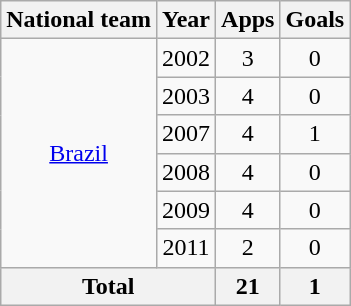<table class="wikitable" style="text-align:center">
<tr>
<th>National team</th>
<th>Year</th>
<th>Apps</th>
<th>Goals</th>
</tr>
<tr>
<td rowspan="6"><a href='#'>Brazil</a></td>
<td>2002</td>
<td>3</td>
<td>0</td>
</tr>
<tr>
<td>2003</td>
<td>4</td>
<td>0</td>
</tr>
<tr>
<td>2007</td>
<td>4</td>
<td>1</td>
</tr>
<tr>
<td>2008</td>
<td>4</td>
<td>0</td>
</tr>
<tr>
<td>2009</td>
<td>4</td>
<td>0</td>
</tr>
<tr>
<td>2011</td>
<td>2</td>
<td>0</td>
</tr>
<tr>
<th colspan="2">Total</th>
<th>21</th>
<th>1</th>
</tr>
</table>
